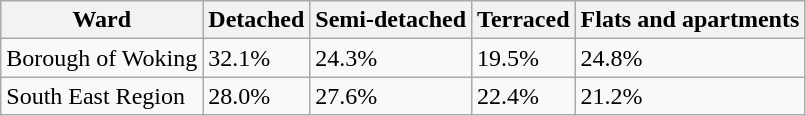<table class="wikitable">
<tr>
<th>Ward</th>
<th>Detached</th>
<th>Semi-detached</th>
<th>Terraced</th>
<th>Flats and apartments</th>
</tr>
<tr>
<td>Borough of Woking</td>
<td>32.1%</td>
<td>24.3%</td>
<td>19.5%</td>
<td>24.8%</td>
</tr>
<tr>
<td>South East Region</td>
<td>28.0%</td>
<td>27.6%</td>
<td>22.4%</td>
<td>21.2%</td>
</tr>
</table>
